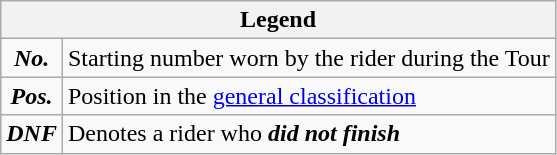<table class="wikitable">
<tr>
<th colspan=2>Legend</th>
</tr>
<tr>
<td align=center><strong><em>No.</em></strong></td>
<td>Starting number worn by the rider during the Tour</td>
</tr>
<tr>
<td align=center><strong><em>Pos.</em></strong></td>
<td>Position in the <a href='#'>general classification</a></td>
</tr>
<tr>
<td align=center><strong><em>DNF</em></strong></td>
<td>Denotes a rider who <strong><em>did not finish</em></strong></td>
</tr>
</table>
